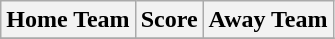<table class="wikitable" style="text-align: center">
<tr>
<th>Home Team</th>
<th>Score</th>
<th>Away Team</th>
</tr>
<tr>
</tr>
</table>
